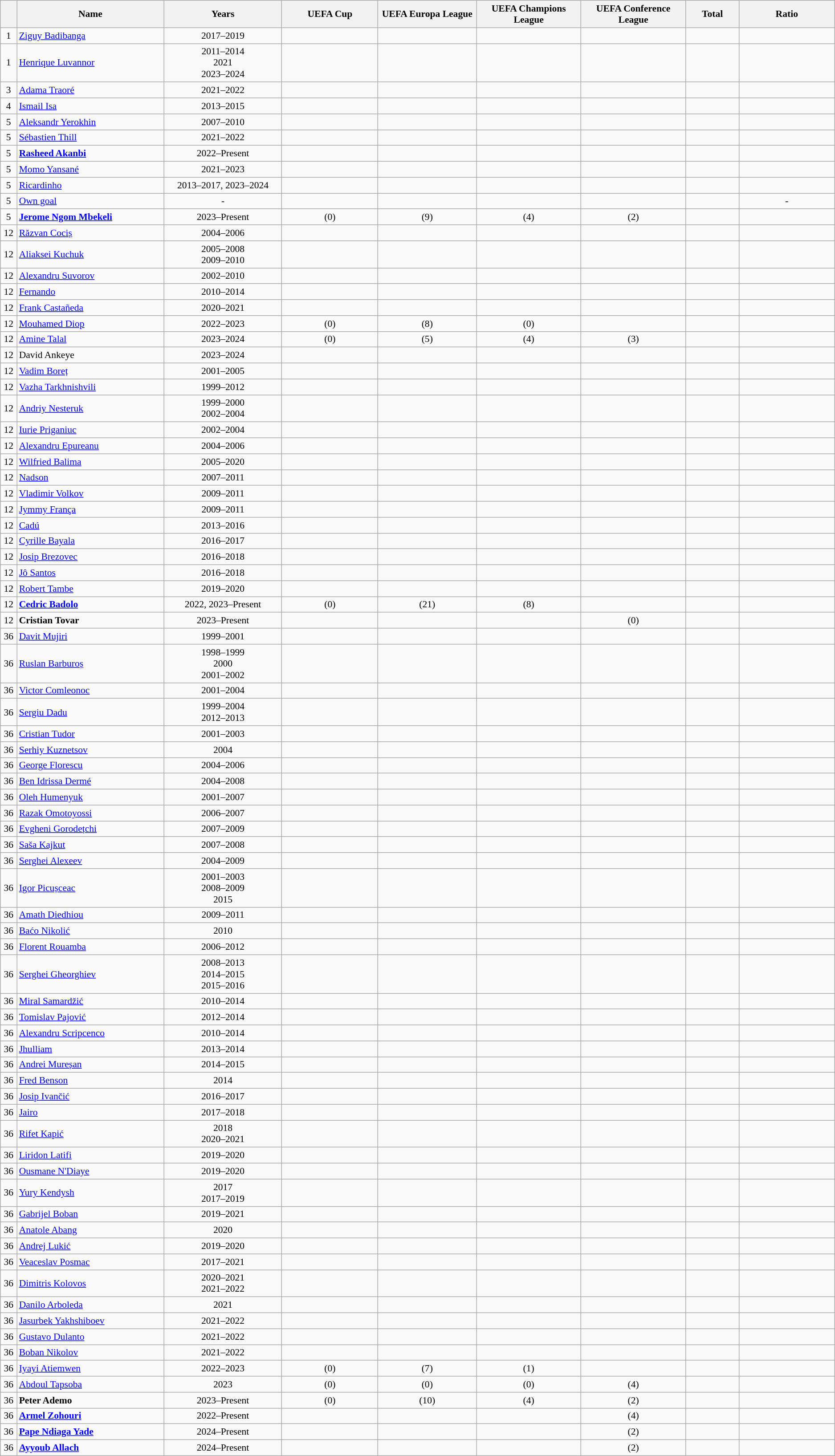<table class="wikitable sortable"  style="text-align:center; font-size:90%; ">
<tr>
<th width=20px></th>
<th width=300px>Name</th>
<th width=250px>Years</th>
<th width=200px>UEFA Cup</th>
<th width=200px>UEFA Europa League</th>
<th width=200px>UEFA Champions League</th>
<th width=200px>UEFA Conference League</th>
<th width=100px>Total</th>
<th width=200px>Ratio</th>
</tr>
<tr>
<td>1</td>
<td align="left"> <a href='#'>Ziguy Badibanga</a></td>
<td>2017–2019</td>
<td></td>
<td></td>
<td></td>
<td></td>
<td></td>
<td></td>
</tr>
<tr>
<td>1</td>
<td align="left"> <a href='#'>Henrique Luvannor</a></td>
<td>2011–2014 <br> 2021 <br> 2023–2024</td>
<td></td>
<td></td>
<td></td>
<td></td>
<td></td>
<td></td>
</tr>
<tr>
<td>3</td>
<td align="left"> <a href='#'>Adama Traoré</a></td>
<td>2021–2022</td>
<td></td>
<td></td>
<td></td>
<td></td>
<td></td>
<td></td>
</tr>
<tr>
<td>4</td>
<td align="left"> <a href='#'>Ismail Isa</a></td>
<td>2013–2015</td>
<td></td>
<td></td>
<td></td>
<td></td>
<td></td>
<td></td>
</tr>
<tr>
<td>5</td>
<td align="left"> <a href='#'>Aleksandr Yerokhin</a></td>
<td>2007–2010</td>
<td></td>
<td></td>
<td></td>
<td></td>
<td></td>
<td></td>
</tr>
<tr>
<td>5</td>
<td align="left"> <a href='#'>Sébastien Thill</a></td>
<td>2021–2022</td>
<td></td>
<td></td>
<td></td>
<td></td>
<td></td>
<td></td>
</tr>
<tr>
<td>5</td>
<td align="left"> <strong><a href='#'>Rasheed Akanbi</a></strong></td>
<td>2022–Present</td>
<td></td>
<td></td>
<td></td>
<td></td>
<td></td>
<td></td>
</tr>
<tr>
<td>5</td>
<td align="left"> <a href='#'>Momo Yansané</a></td>
<td>2021–2023</td>
<td></td>
<td></td>
<td></td>
<td></td>
<td></td>
<td></td>
</tr>
<tr>
<td>5</td>
<td align="left"> <a href='#'>Ricardinho</a></td>
<td>2013–2017, 2023–2024</td>
<td></td>
<td></td>
<td></td>
<td></td>
<td></td>
<td></td>
</tr>
<tr>
<td>5</td>
<td align="left"> <a href='#'>Own goal</a></td>
<td>-</td>
<td></td>
<td></td>
<td></td>
<td></td>
<td></td>
<td>-</td>
</tr>
<tr>
<td>5</td>
<td align="left"> <strong><a href='#'>Jerome Ngom Mbekeli</a></strong></td>
<td>2023–Present</td>
<td> (0)</td>
<td> (9)</td>
<td> (4)</td>
<td> (2)</td>
<td></td>
<td></td>
</tr>
<tr>
<td>12</td>
<td align="left"> <a href='#'>Răzvan Cociș</a></td>
<td>2004–2006</td>
<td></td>
<td></td>
<td></td>
<td></td>
<td></td>
<td></td>
</tr>
<tr>
<td>12</td>
<td align="left"> <a href='#'>Aliaksei Kuchuk</a></td>
<td>2005–2008 <br> 2009–2010</td>
<td></td>
<td></td>
<td></td>
<td></td>
<td></td>
<td></td>
</tr>
<tr>
<td>12</td>
<td align="left"> <a href='#'>Alexandru Suvorov</a></td>
<td>2002–2010</td>
<td></td>
<td></td>
<td></td>
<td></td>
<td></td>
<td></td>
</tr>
<tr>
<td>12</td>
<td align="left"> <a href='#'>Fernando</a></td>
<td>2010–2014</td>
<td></td>
<td></td>
<td></td>
<td></td>
<td></td>
<td></td>
</tr>
<tr>
<td>12</td>
<td align="left"> <a href='#'>Frank Castañeda</a></td>
<td>2020–2021</td>
<td></td>
<td></td>
<td></td>
<td></td>
<td></td>
<td></td>
</tr>
<tr>
<td>12</td>
<td align="left"> <a href='#'>Mouhamed Diop</a></td>
<td>2022–2023</td>
<td> (0)</td>
<td> (8)</td>
<td> (0)</td>
<td></td>
<td></td>
<td></td>
</tr>
<tr>
<td>12</td>
<td align="left"> <a href='#'>Amine Talal</a></td>
<td>2023–2024</td>
<td> (0)</td>
<td> (5)</td>
<td> (4)</td>
<td> (3)</td>
<td></td>
<td></td>
</tr>
<tr>
<td>12</td>
<td align="left"> David Ankeye</td>
<td>2023–2024</td>
<td></td>
<td></td>
<td></td>
<td></td>
<td></td>
<td></td>
</tr>
<tr>
<td>12</td>
<td align="left"> <a href='#'>Vadim Boreț</a></td>
<td>2001–2005</td>
<td></td>
<td></td>
<td></td>
<td></td>
<td></td>
<td></td>
</tr>
<tr>
<td>12</td>
<td align="left"> <a href='#'>Vazha Tarkhnishvili</a></td>
<td>1999–2012</td>
<td></td>
<td></td>
<td></td>
<td></td>
<td></td>
<td></td>
</tr>
<tr>
<td>12</td>
<td align="left"> <a href='#'>Andriy Nesteruk</a></td>
<td>1999–2000 <br> 2002–2004</td>
<td></td>
<td></td>
<td></td>
<td></td>
<td></td>
<td></td>
</tr>
<tr>
<td>12</td>
<td align="left"> <a href='#'>Iurie Priganiuc</a></td>
<td>2002–2004</td>
<td></td>
<td></td>
<td></td>
<td></td>
<td></td>
<td></td>
</tr>
<tr>
<td>12</td>
<td align="left"> <a href='#'>Alexandru Epureanu</a></td>
<td>2004–2006</td>
<td></td>
<td></td>
<td></td>
<td></td>
<td></td>
<td></td>
</tr>
<tr>
<td>12</td>
<td align="left"> <a href='#'>Wilfried Balima</a></td>
<td>2005–2020</td>
<td></td>
<td></td>
<td></td>
<td></td>
<td></td>
<td></td>
</tr>
<tr>
<td>12</td>
<td align="left"> <a href='#'>Nadson</a></td>
<td>2007–2011</td>
<td></td>
<td></td>
<td></td>
<td></td>
<td></td>
<td></td>
</tr>
<tr>
<td>12</td>
<td align="left"> <a href='#'>Vladimir Volkov</a></td>
<td>2009–2011</td>
<td></td>
<td></td>
<td></td>
<td></td>
<td></td>
<td></td>
</tr>
<tr>
<td>12</td>
<td align="left"> <a href='#'>Jymmy França</a></td>
<td>2009–2011</td>
<td></td>
<td></td>
<td></td>
<td></td>
<td></td>
<td></td>
</tr>
<tr>
<td>12</td>
<td align="left"> <a href='#'>Cadú</a></td>
<td>2013–2016</td>
<td></td>
<td></td>
<td></td>
<td></td>
<td></td>
<td></td>
</tr>
<tr>
<td>12</td>
<td align="left"> <a href='#'>Cyrille Bayala</a></td>
<td>2016–2017</td>
<td></td>
<td></td>
<td></td>
<td></td>
<td></td>
<td></td>
</tr>
<tr>
<td>12</td>
<td align="left"> <a href='#'>Josip Brezovec</a></td>
<td>2016–2018</td>
<td></td>
<td></td>
<td></td>
<td></td>
<td></td>
<td></td>
</tr>
<tr>
<td>12</td>
<td align="left"> <a href='#'>Jô Santos</a></td>
<td>2016–2018</td>
<td></td>
<td></td>
<td></td>
<td></td>
<td></td>
<td></td>
</tr>
<tr>
<td>12</td>
<td align="left"> <a href='#'>Robert Tambe</a></td>
<td>2019–2020</td>
<td></td>
<td></td>
<td></td>
<td></td>
<td></td>
<td></td>
</tr>
<tr>
<td>12</td>
<td align="left"> <strong><a href='#'>Cedric Badolo</a></strong></td>
<td>2022, 2023–Present</td>
<td> (0)</td>
<td> (21)</td>
<td> (8)</td>
<td></td>
<td></td>
<td></td>
</tr>
<tr>
<td>12</td>
<td align="left"> <strong>Cristian Tovar</strong></td>
<td>2023–Present</td>
<td></td>
<td></td>
<td></td>
<td> (0)</td>
<td></td>
<td></td>
</tr>
<tr>
<td>36</td>
<td align="left"> <a href='#'>Davit Mujiri</a></td>
<td>1999–2001</td>
<td></td>
<td></td>
<td></td>
<td></td>
<td></td>
<td></td>
</tr>
<tr>
<td>36</td>
<td align="left"> <a href='#'>Ruslan Barburoș</a></td>
<td>1998–1999 <br> 2000 <br> 2001–2002</td>
<td></td>
<td></td>
<td></td>
<td></td>
<td></td>
<td></td>
</tr>
<tr>
<td>36</td>
<td align="left"> <a href='#'>Victor Comleonoc</a></td>
<td>2001–2004</td>
<td></td>
<td></td>
<td></td>
<td></td>
<td></td>
<td></td>
</tr>
<tr>
<td>36</td>
<td align="left"> <a href='#'>Sergiu Dadu</a></td>
<td>1999–2004 <br> 2012–2013</td>
<td></td>
<td></td>
<td></td>
<td></td>
<td></td>
<td></td>
</tr>
<tr>
<td>36</td>
<td align="left"> <a href='#'>Cristian Tudor</a></td>
<td>2001–2003</td>
<td></td>
<td></td>
<td></td>
<td></td>
<td></td>
<td></td>
</tr>
<tr>
<td>36</td>
<td align="left"> <a href='#'>Serhiy Kuznetsov</a></td>
<td>2004</td>
<td></td>
<td></td>
<td></td>
<td></td>
<td></td>
<td></td>
</tr>
<tr>
<td>36</td>
<td align="left"> <a href='#'>George Florescu</a></td>
<td>2004–2006</td>
<td></td>
<td></td>
<td></td>
<td></td>
<td></td>
<td></td>
</tr>
<tr>
<td>36</td>
<td align="left"> <a href='#'>Ben Idrissa Dermé</a></td>
<td>2004–2008</td>
<td></td>
<td></td>
<td></td>
<td></td>
<td></td>
<td></td>
</tr>
<tr>
<td>36</td>
<td align="left"> <a href='#'>Oleh Humenyuk</a></td>
<td>2001–2007</td>
<td></td>
<td></td>
<td></td>
<td></td>
<td></td>
<td></td>
</tr>
<tr>
<td>36</td>
<td align="left"> <a href='#'>Razak Omotoyossi</a></td>
<td>2006–2007</td>
<td></td>
<td></td>
<td></td>
<td></td>
<td></td>
<td></td>
</tr>
<tr>
<td>36</td>
<td align="left"> <a href='#'>Evgheni Gorodețchi</a></td>
<td>2007–2009</td>
<td></td>
<td></td>
<td></td>
<td></td>
<td></td>
<td></td>
</tr>
<tr>
<td>36</td>
<td align="left"> <a href='#'>Saša Kajkut</a></td>
<td>2007–2008</td>
<td></td>
<td></td>
<td></td>
<td></td>
<td></td>
<td></td>
</tr>
<tr>
<td>36</td>
<td align="left"> <a href='#'>Serghei Alexeev</a></td>
<td>2004–2009</td>
<td></td>
<td></td>
<td></td>
<td></td>
<td></td>
<td></td>
</tr>
<tr>
<td>36</td>
<td align="left"> <a href='#'>Igor Picușceac</a></td>
<td>2001–2003 <br> 2008–2009 <br> 2015</td>
<td></td>
<td></td>
<td></td>
<td></td>
<td></td>
<td></td>
</tr>
<tr>
<td>36</td>
<td align="left"> <a href='#'>Amath Diedhiou</a></td>
<td>2009–2011</td>
<td></td>
<td></td>
<td></td>
<td></td>
<td></td>
<td></td>
</tr>
<tr>
<td>36</td>
<td align="left"> <a href='#'>Baćo Nikolić</a></td>
<td>2010</td>
<td></td>
<td></td>
<td></td>
<td></td>
<td></td>
<td></td>
</tr>
<tr>
<td>36</td>
<td align="left"> <a href='#'>Florent Rouamba</a></td>
<td>2006–2012</td>
<td></td>
<td></td>
<td></td>
<td></td>
<td></td>
<td></td>
</tr>
<tr>
<td>36</td>
<td align="left"> <a href='#'>Serghei Gheorghiev</a></td>
<td>2008–2013 <br> 2014–2015 <br> 2015–2016</td>
<td></td>
<td></td>
<td></td>
<td></td>
<td></td>
<td></td>
</tr>
<tr>
<td>36</td>
<td align="left"> <a href='#'>Miral Samardžić</a></td>
<td>2010–2014</td>
<td></td>
<td></td>
<td></td>
<td></td>
<td></td>
<td></td>
</tr>
<tr>
<td>36</td>
<td align="left"> <a href='#'>Tomislav Pajović</a></td>
<td>2012–2014</td>
<td></td>
<td></td>
<td></td>
<td></td>
<td></td>
<td></td>
</tr>
<tr>
<td>36</td>
<td align="left"> <a href='#'>Alexandru Scripcenco</a></td>
<td>2010–2014</td>
<td></td>
<td></td>
<td></td>
<td></td>
<td></td>
<td></td>
</tr>
<tr>
<td>36</td>
<td align="left"> <a href='#'>Jhulliam</a></td>
<td>2013–2014</td>
<td></td>
<td></td>
<td></td>
<td></td>
<td></td>
<td></td>
</tr>
<tr>
<td>36</td>
<td align="left"> <a href='#'>Andrei Mureșan</a></td>
<td>2014–2015</td>
<td></td>
<td></td>
<td></td>
<td></td>
<td></td>
<td></td>
</tr>
<tr>
<td>36</td>
<td align="left"> <a href='#'>Fred Benson</a></td>
<td>2014</td>
<td></td>
<td></td>
<td></td>
<td></td>
<td></td>
<td></td>
</tr>
<tr>
<td>36</td>
<td align="left"> <a href='#'>Josip Ivančić</a></td>
<td>2016–2017</td>
<td></td>
<td></td>
<td></td>
<td></td>
<td></td>
<td></td>
</tr>
<tr>
<td>36</td>
<td align="left"> <a href='#'>Jairo</a></td>
<td>2017–2018</td>
<td></td>
<td></td>
<td></td>
<td></td>
<td></td>
<td></td>
</tr>
<tr>
<td>36</td>
<td align="left"> <a href='#'>Rifet Kapić</a></td>
<td>2018 <br> 2020–2021</td>
<td></td>
<td></td>
<td></td>
<td></td>
<td></td>
<td></td>
</tr>
<tr>
<td>36</td>
<td align="left"> <a href='#'>Liridon Latifi</a></td>
<td>2019–2020</td>
<td></td>
<td></td>
<td></td>
<td></td>
<td></td>
<td></td>
</tr>
<tr>
<td>36</td>
<td align="left"> <a href='#'>Ousmane N'Diaye</a></td>
<td>2019–2020</td>
<td></td>
<td></td>
<td></td>
<td></td>
<td></td>
<td></td>
</tr>
<tr>
<td>36</td>
<td align="left"> <a href='#'>Yury Kendysh</a></td>
<td>2017 <br> 2017–2019</td>
<td></td>
<td></td>
<td></td>
<td></td>
<td></td>
<td></td>
</tr>
<tr>
<td>36</td>
<td align="left"> <a href='#'>Gabrijel Boban</a></td>
<td>2019–2021</td>
<td></td>
<td></td>
<td></td>
<td></td>
<td></td>
<td></td>
</tr>
<tr>
<td>36</td>
<td align="left"> <a href='#'>Anatole Abang</a></td>
<td>2020</td>
<td></td>
<td></td>
<td></td>
<td></td>
<td></td>
<td></td>
</tr>
<tr>
<td>36</td>
<td align="left"> <a href='#'>Andrej Lukić</a></td>
<td>2019–2020</td>
<td></td>
<td></td>
<td></td>
<td></td>
<td></td>
<td></td>
</tr>
<tr>
<td>36</td>
<td align="left"> <a href='#'>Veaceslav Posmac</a></td>
<td>2017–2021</td>
<td></td>
<td></td>
<td></td>
<td></td>
<td></td>
<td></td>
</tr>
<tr>
<td>36</td>
<td align="left"> <a href='#'>Dimitris Kolovos</a></td>
<td>2020–2021 <br> 2021–2022</td>
<td></td>
<td></td>
<td></td>
<td></td>
<td></td>
<td></td>
</tr>
<tr>
<td>36</td>
<td align="left"> <a href='#'>Danilo Arboleda</a></td>
<td>2021</td>
<td></td>
<td></td>
<td></td>
<td></td>
<td></td>
<td></td>
</tr>
<tr>
<td>36</td>
<td align="left"> <a href='#'>Jasurbek Yakhshiboev</a></td>
<td>2021–2022</td>
<td></td>
<td></td>
<td></td>
<td></td>
<td></td>
<td></td>
</tr>
<tr>
<td>36</td>
<td align="left"> <a href='#'>Gustavo Dulanto</a></td>
<td>2021–2022</td>
<td></td>
<td></td>
<td></td>
<td></td>
<td></td>
<td></td>
</tr>
<tr>
<td>36</td>
<td align="left"> <a href='#'>Boban Nikolov</a></td>
<td>2021–2022</td>
<td></td>
<td></td>
<td></td>
<td></td>
<td></td>
<td></td>
</tr>
<tr>
<td>36</td>
<td align="left"> <a href='#'>Iyayi Atiemwen</a></td>
<td>2022–2023</td>
<td> (0)</td>
<td> (7)</td>
<td> (1)</td>
<td></td>
<td></td>
<td></td>
</tr>
<tr>
<td>36</td>
<td align="left"> <a href='#'>Abdoul Tapsoba</a></td>
<td>2023</td>
<td> (0)</td>
<td> (0)</td>
<td> (0)</td>
<td> (4)</td>
<td></td>
<td></td>
</tr>
<tr>
<td>36</td>
<td align="left"> <strong>Peter Ademo</strong></td>
<td>2023–Present</td>
<td> (0)</td>
<td> (10)</td>
<td> (4)</td>
<td> (2)</td>
<td></td>
<td></td>
</tr>
<tr>
<td>36</td>
<td align="left"> <strong><a href='#'>Armel Zohouri</a></strong></td>
<td>2022–Present</td>
<td></td>
<td></td>
<td></td>
<td> (4)</td>
<td></td>
<td></td>
</tr>
<tr>
<td>36</td>
<td align="left"> <strong><a href='#'>Pape Ndiaga Yade</a></strong></td>
<td>2024–Present</td>
<td></td>
<td></td>
<td></td>
<td> (2)</td>
<td></td>
<td></td>
</tr>
<tr>
<td>36</td>
<td align="left"> <strong><a href='#'>Ayyoub Allach</a></strong></td>
<td>2024–Present</td>
<td></td>
<td></td>
<td></td>
<td> (2)</td>
<td></td>
<td></td>
</tr>
</table>
